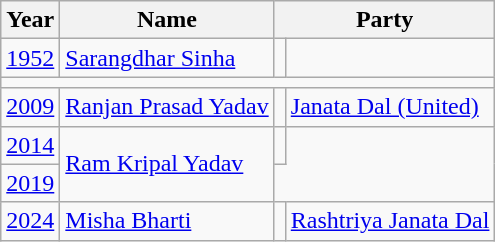<table class="wikitable">
<tr>
<th>Year</th>
<th>Name</th>
<th colspan="2">Party</th>
</tr>
<tr>
<td><a href='#'>1952</a></td>
<td><a href='#'>Sarangdhar Sinha</a></td>
<td></td>
</tr>
<tr>
<td colspan="4"></td>
</tr>
<tr>
<td><a href='#'>2009</a></td>
<td><a href='#'>Ranjan Prasad Yadav</a></td>
<td style=background-color:></td>
<td><a href='#'>Janata Dal (United)</a></td>
</tr>
<tr>
<td><a href='#'>2014</a></td>
<td rowspan="2"><a href='#'>Ram Kripal Yadav</a></td>
<td></td>
</tr>
<tr>
<td><a href='#'>2019</a></td>
</tr>
<tr>
<td><a href='#'>2024</a></td>
<td><a href='#'>Misha Bharti</a></td>
<td style=background-color:></td>
<td><a href='#'>Rashtriya Janata Dal</a></td>
</tr>
</table>
